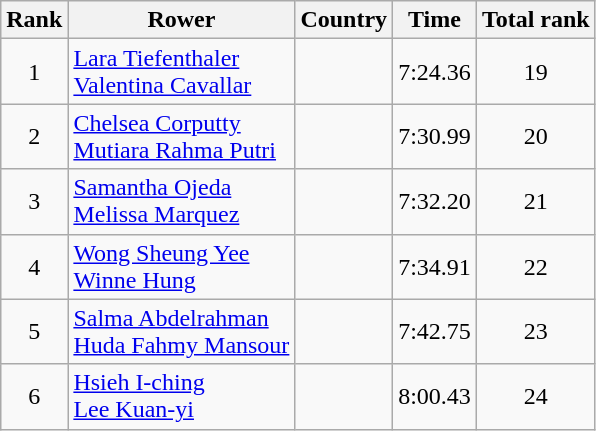<table class="wikitable" style="text-align:center">
<tr>
<th>Rank</th>
<th>Rower</th>
<th>Country</th>
<th>Time</th>
<th>Total rank</th>
</tr>
<tr>
<td>1</td>
<td align="left"><a href='#'>Lara Tiefenthaler</a><br><a href='#'>Valentina Cavallar</a></td>
<td align="left"></td>
<td>7:24.36</td>
<td>19</td>
</tr>
<tr>
<td>2</td>
<td align="left"><a href='#'>Chelsea Corputty</a><br><a href='#'>Mutiara Rahma Putri</a></td>
<td align="left"></td>
<td>7:30.99</td>
<td>20</td>
</tr>
<tr>
<td>3</td>
<td align="left"><a href='#'>Samantha Ojeda</a><br><a href='#'>Melissa Marquez</a></td>
<td align="left"></td>
<td>7:32.20</td>
<td>21</td>
</tr>
<tr>
<td>4</td>
<td align="left"><a href='#'>Wong Sheung Yee</a><br><a href='#'>Winne Hung</a></td>
<td align="left"></td>
<td>7:34.91</td>
<td>22</td>
</tr>
<tr>
<td>5</td>
<td align="left"><a href='#'>Salma Abdelrahman</a><br><a href='#'>Huda Fahmy Mansour</a></td>
<td align="left"></td>
<td>7:42.75</td>
<td>23</td>
</tr>
<tr>
<td>6</td>
<td align="left"><a href='#'>Hsieh I-ching</a><br><a href='#'>Lee Kuan-yi</a></td>
<td align="left"></td>
<td>8:00.43</td>
<td>24</td>
</tr>
</table>
